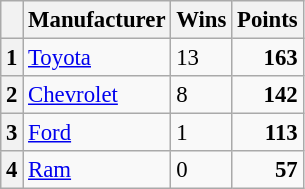<table class="wikitable" style="font-size: 95%;">
<tr>
<th></th>
<th>Manufacturer</th>
<th>Wins</th>
<th>Points</th>
</tr>
<tr>
<th>1</th>
<td><a href='#'>Toyota</a></td>
<td>13</td>
<td align="right"><strong>163</strong></td>
</tr>
<tr>
<th>2</th>
<td><a href='#'>Chevrolet</a></td>
<td>8</td>
<td align="right"><strong>142</strong></td>
</tr>
<tr>
<th>3</th>
<td><a href='#'>Ford</a></td>
<td>1</td>
<td align="right"><strong>113</strong></td>
</tr>
<tr>
<th>4</th>
<td><a href='#'>Ram</a></td>
<td>0</td>
<td align="right"><strong>57</strong></td>
</tr>
</table>
